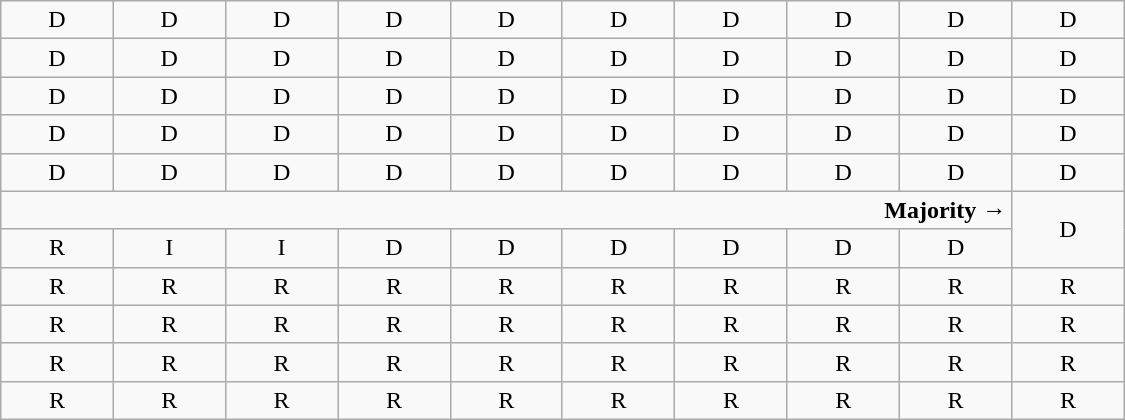<table class="wikitable" style="text-align:center" width=750px>
<tr>
<td>D</td>
<td>D</td>
<td>D</td>
<td>D</td>
<td>D</td>
<td>D</td>
<td>D</td>
<td>D</td>
<td>D</td>
<td>D</td>
</tr>
<tr>
<td width=10%  >D</td>
<td width=10%  >D</td>
<td width=10%  >D</td>
<td width=10%  >D</td>
<td width=10%  >D</td>
<td width=10%  >D</td>
<td width=10%  >D</td>
<td width=10%  >D</td>
<td width=10%  >D</td>
<td width=10%  >D</td>
</tr>
<tr>
<td>D</td>
<td>D</td>
<td>D</td>
<td>D</td>
<td>D</td>
<td>D</td>
<td>D</td>
<td>D</td>
<td>D</td>
<td>D</td>
</tr>
<tr>
<td>D<br></td>
<td>D<br></td>
<td>D<br></td>
<td>D</td>
<td>D</td>
<td>D</td>
<td>D</td>
<td>D</td>
<td>D</td>
<td>D</td>
</tr>
<tr>
<td>D<br></td>
<td>D<br></td>
<td>D<br></td>
<td>D<br></td>
<td>D<br></td>
<td>D<br></td>
<td>D<br></td>
<td>D<br></td>
<td>D<br></td>
<td>D<br></td>
</tr>
<tr>
<td colspan=9 align=right><strong>Majority →</strong></td>
<td rowspan=2 >D<br></td>
</tr>
<tr>
<td>R<br></td>
<td>I</td>
<td>I</td>
<td>D<br></td>
<td>D<br></td>
<td>D<br></td>
<td>D<br></td>
<td>D<br></td>
<td>D<br></td>
</tr>
<tr>
<td>R<br></td>
<td>R<br></td>
<td>R<br></td>
<td>R<br></td>
<td>R<br></td>
<td>R<br></td>
<td>R<br></td>
<td>R<br></td>
<td>R<br></td>
<td>R<br></td>
</tr>
<tr>
<td>R</td>
<td>R</td>
<td>R</td>
<td>R</td>
<td>R</td>
<td>R</td>
<td>R</td>
<td>R</td>
<td>R<br></td>
<td>R<br></td>
</tr>
<tr>
<td>R</td>
<td>R</td>
<td>R</td>
<td>R</td>
<td>R</td>
<td>R</td>
<td>R</td>
<td>R</td>
<td>R</td>
<td>R</td>
</tr>
<tr>
<td>R</td>
<td>R</td>
<td>R</td>
<td>R</td>
<td>R</td>
<td>R</td>
<td>R</td>
<td>R</td>
<td>R</td>
<td>R</td>
</tr>
</table>
